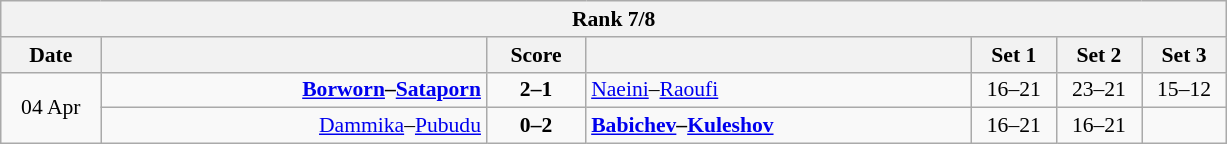<table class="wikitable" style="text-align: center; font-size:90% ">
<tr>
<th colspan=7>Rank 7/8</th>
</tr>
<tr>
<th width="60">Date</th>
<th align="right" width="250"></th>
<th width="60">Score</th>
<th align="left" width="250"></th>
<th width="50">Set 1</th>
<th width="50">Set 2</th>
<th width="50">Set 3</th>
</tr>
<tr>
<td rowspan=2>04 Apr</td>
<td align=right><strong><a href='#'>Borworn</a>–<a href='#'>Sataporn</a> </strong></td>
<td align=center><strong>2–1</strong></td>
<td align=left> <a href='#'>Naeini</a>–<a href='#'>Raoufi</a></td>
<td>16–21</td>
<td>23–21</td>
<td>15–12</td>
</tr>
<tr>
<td align=right><a href='#'>Dammika</a>–<a href='#'>Pubudu</a> </td>
<td align=center><strong>0–2</strong></td>
<td align=left><strong> <a href='#'>Babichev</a>–<a href='#'>Kuleshov</a></strong></td>
<td>16–21</td>
<td>16–21</td>
<td></td>
</tr>
</table>
